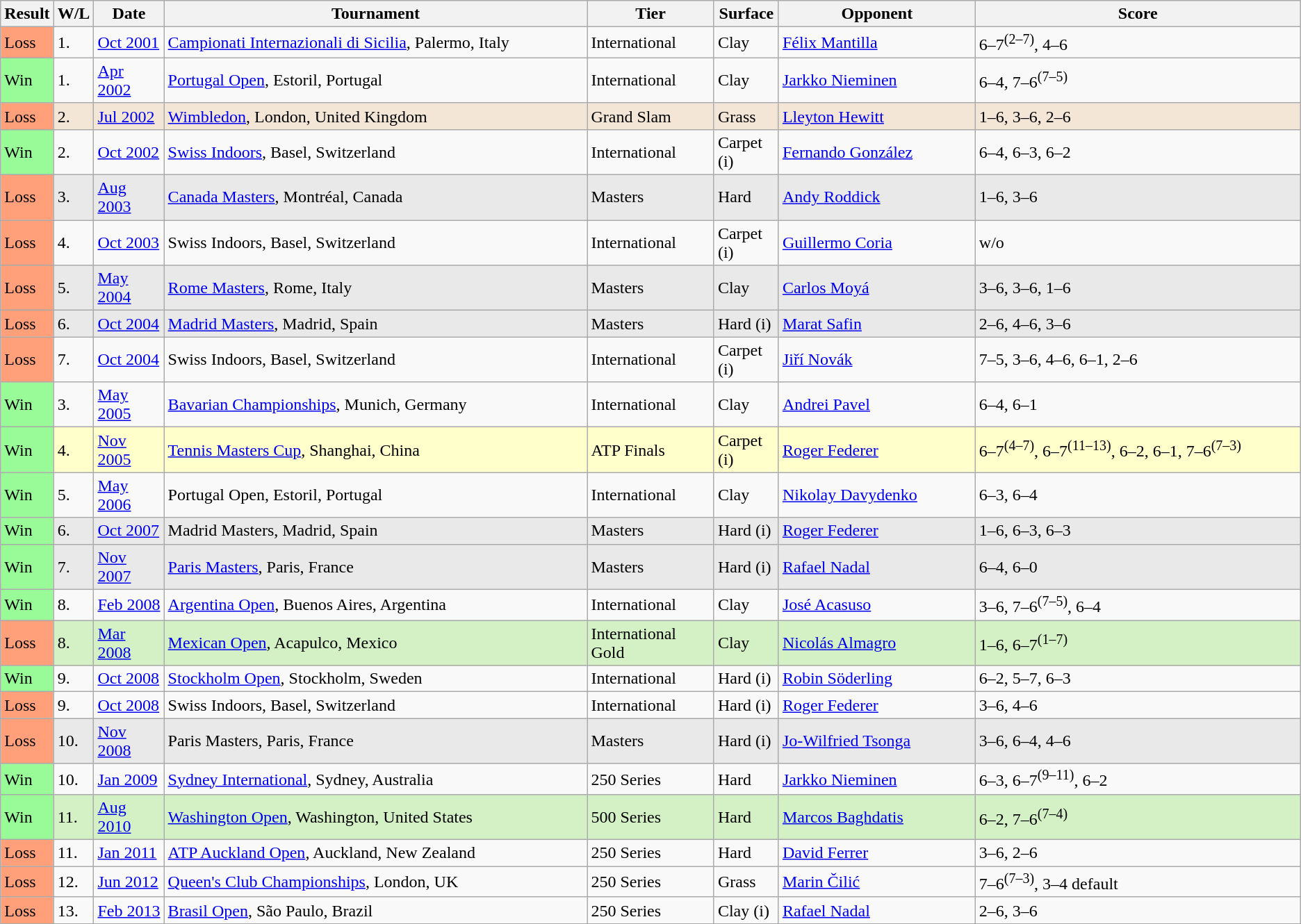<table class="sortable wikitable">
<tr>
<th style="width:40px">Result</th>
<th style="width:30px" class="unsortable">W/L</th>
<th style="width:65px">Date</th>
<th style="width:450px">Tournament</th>
<th style="width:120px">Tier</th>
<th style="width:55px">Surface</th>
<th style="width:200px">Opponent</th>
<th style="width:350px" class="unsortable">Score</th>
</tr>
<tr>
<td style="background:#ffa07a;">Loss</td>
<td>1.</td>
<td><a href='#'>Oct 2001</a></td>
<td><a href='#'>Campionati Internazionali di Sicilia</a>, Palermo, Italy</td>
<td>International</td>
<td>Clay</td>
<td> <a href='#'>Félix Mantilla</a></td>
<td>6–7<sup>(2–7)</sup>, 4–6</td>
</tr>
<tr>
<td style="background:#98fb98;">Win</td>
<td>1.</td>
<td><a href='#'>Apr 2002</a></td>
<td><a href='#'>Portugal Open</a>, Estoril, Portugal</td>
<td>International</td>
<td>Clay</td>
<td> <a href='#'>Jarkko Nieminen</a></td>
<td>6–4, 7–6<sup>(7–5)</sup></td>
</tr>
<tr bgcolor="f3e6d7">
<td style="background:#ffa07a;">Loss</td>
<td>2.</td>
<td><a href='#'>Jul 2002</a></td>
<td><a href='#'>Wimbledon</a>, London, United Kingdom</td>
<td>Grand Slam</td>
<td>Grass</td>
<td> <a href='#'>Lleyton Hewitt</a></td>
<td>1–6, 3–6, 2–6</td>
</tr>
<tr>
<td style="background:#98fb98;">Win</td>
<td>2.</td>
<td><a href='#'>Oct 2002</a></td>
<td><a href='#'>Swiss Indoors</a>, Basel, Switzerland</td>
<td>International</td>
<td>Carpet (i)</td>
<td> <a href='#'>Fernando González</a></td>
<td>6–4, 6–3, 6–2</td>
</tr>
<tr bgcolor="e9e9e9">
<td style="background:#ffa07a;">Loss</td>
<td>3.</td>
<td><a href='#'>Aug 2003</a></td>
<td><a href='#'>Canada Masters</a>, Montréal, Canada</td>
<td>Masters</td>
<td>Hard</td>
<td> <a href='#'>Andy Roddick</a></td>
<td>1–6, 3–6</td>
</tr>
<tr>
<td style="background:#ffa07a;">Loss</td>
<td>4.</td>
<td><a href='#'>Oct 2003</a></td>
<td>Swiss Indoors, Basel, Switzerland</td>
<td>International</td>
<td>Carpet (i)</td>
<td> <a href='#'>Guillermo Coria</a></td>
<td>w/o</td>
</tr>
<tr bgcolor="e9e9e9">
<td style="background:#ffa07a;">Loss</td>
<td>5.</td>
<td><a href='#'>May 2004</a></td>
<td><a href='#'>Rome Masters</a>, Rome, Italy</td>
<td>Masters</td>
<td>Clay</td>
<td> <a href='#'>Carlos Moyá</a></td>
<td>3–6, 3–6, 1–6</td>
</tr>
<tr bgcolor="e9e9e9">
<td style="background:#ffa07a;">Loss</td>
<td>6.</td>
<td><a href='#'>Oct 2004</a></td>
<td><a href='#'>Madrid Masters</a>, Madrid, Spain</td>
<td>Masters</td>
<td>Hard (i)</td>
<td> <a href='#'>Marat Safin</a></td>
<td>2–6, 4–6, 3–6</td>
</tr>
<tr>
<td style="background:#ffa07a;">Loss</td>
<td>7.</td>
<td><a href='#'>Oct 2004</a></td>
<td>Swiss Indoors, Basel, Switzerland</td>
<td>International</td>
<td>Carpet (i)</td>
<td> <a href='#'>Jiří Novák</a></td>
<td>7–5, 3–6, 4–6, 6–1, 2–6</td>
</tr>
<tr>
<td style="background:#98fb98;">Win</td>
<td>3.</td>
<td><a href='#'>May 2005</a></td>
<td><a href='#'>Bavarian Championships</a>, Munich, Germany</td>
<td>International</td>
<td>Clay</td>
<td> <a href='#'>Andrei Pavel</a></td>
<td>6–4, 6–1</td>
</tr>
<tr bgcolor="ffffcc">
<td style="background:#98fb98;">Win</td>
<td>4.</td>
<td><a href='#'>Nov 2005</a></td>
<td><a href='#'>Tennis Masters Cup</a>, Shanghai, China</td>
<td>ATP Finals</td>
<td>Carpet (i)</td>
<td> <a href='#'>Roger Federer</a></td>
<td>6–7<sup>(4–7)</sup>, 6–7<sup>(11–13)</sup>, 6–2, 6–1, 7–6<sup>(7–3)</sup></td>
</tr>
<tr>
<td style="background:#98fb98;">Win</td>
<td>5.</td>
<td><a href='#'>May 2006</a></td>
<td>Portugal Open, Estoril, Portugal</td>
<td>International</td>
<td>Clay</td>
<td> <a href='#'>Nikolay Davydenko</a></td>
<td>6–3, 6–4</td>
</tr>
<tr bgcolor="e9e9e9">
<td style="background:#98fb98;">Win</td>
<td>6.</td>
<td><a href='#'>Oct 2007</a></td>
<td>Madrid Masters, Madrid, Spain</td>
<td>Masters</td>
<td>Hard (i)</td>
<td> <a href='#'>Roger Federer</a></td>
<td>1–6, 6–3, 6–3</td>
</tr>
<tr bgcolor="e9e9e9">
<td style="background:#98fb98;">Win</td>
<td>7.</td>
<td><a href='#'>Nov 2007</a></td>
<td><a href='#'>Paris Masters</a>, Paris, France</td>
<td>Masters</td>
<td>Hard (i)</td>
<td> <a href='#'>Rafael Nadal</a></td>
<td>6–4, 6–0</td>
</tr>
<tr>
<td style="background:#98fb98;">Win</td>
<td>8.</td>
<td><a href='#'>Feb 2008</a></td>
<td><a href='#'>Argentina Open</a>, Buenos Aires, Argentina</td>
<td>International</td>
<td>Clay</td>
<td> <a href='#'>José Acasuso</a></td>
<td>3–6, 7–6<sup>(7–5)</sup>, 6–4</td>
</tr>
<tr bgcolor="d4f1c5">
<td style="background:#ffa07a;">Loss</td>
<td>8.</td>
<td><a href='#'>Mar 2008</a></td>
<td><a href='#'>Mexican Open</a>, Acapulco, Mexico</td>
<td>International Gold</td>
<td>Clay</td>
<td> <a href='#'>Nicolás Almagro</a></td>
<td>1–6, 6–7<sup>(1–7)</sup></td>
</tr>
<tr>
<td style="background:#98fb98;">Win</td>
<td>9.</td>
<td><a href='#'>Oct 2008</a></td>
<td><a href='#'>Stockholm Open</a>, Stockholm, Sweden</td>
<td>International</td>
<td>Hard (i)</td>
<td> <a href='#'>Robin Söderling</a></td>
<td>6–2, 5–7, 6–3</td>
</tr>
<tr>
<td style="background:#ffa07a;">Loss</td>
<td>9.</td>
<td><a href='#'>Oct 2008</a></td>
<td>Swiss Indoors, Basel, Switzerland</td>
<td>International</td>
<td>Hard (i)</td>
<td> <a href='#'>Roger Federer</a></td>
<td>3–6, 4–6</td>
</tr>
<tr bgcolor="e9e9e9">
<td style="background:#ffa07a;">Loss</td>
<td>10.</td>
<td><a href='#'>Nov 2008</a></td>
<td>Paris Masters, Paris, France</td>
<td>Masters</td>
<td>Hard (i)</td>
<td> <a href='#'>Jo-Wilfried Tsonga</a></td>
<td>3–6, 6–4, 4–6</td>
</tr>
<tr>
<td style="background:#98fb98;">Win</td>
<td>10.</td>
<td><a href='#'>Jan 2009</a></td>
<td><a href='#'>Sydney International</a>, Sydney, Australia</td>
<td>250 Series</td>
<td>Hard</td>
<td> <a href='#'>Jarkko Nieminen</a></td>
<td>6–3, 6–7<sup>(9–11)</sup>, 6–2</td>
</tr>
<tr bgcolor="d4f1c5">
<td style="background:#98fb98;">Win</td>
<td>11.</td>
<td><a href='#'>Aug 2010</a></td>
<td><a href='#'>Washington Open</a>, Washington, United States</td>
<td>500 Series</td>
<td>Hard</td>
<td> <a href='#'>Marcos Baghdatis</a></td>
<td>6–2, 7–6<sup>(7–4)</sup></td>
</tr>
<tr>
<td style="background:#ffa07a;">Loss</td>
<td>11.</td>
<td><a href='#'>Jan 2011</a></td>
<td><a href='#'>ATP Auckland Open</a>, Auckland, New Zealand</td>
<td>250 Series</td>
<td>Hard</td>
<td> <a href='#'>David Ferrer</a></td>
<td>3–6, 2–6</td>
</tr>
<tr>
<td style="background:#ffa07a;">Loss</td>
<td>12.</td>
<td><a href='#'>Jun 2012</a></td>
<td><a href='#'>Queen's Club Championships</a>, London, UK</td>
<td>250 Series</td>
<td>Grass</td>
<td> <a href='#'>Marin Čilić</a></td>
<td>7–6<sup>(7–3)</sup>, 3–4 default</td>
</tr>
<tr>
<td style="background:#ffa07a;">Loss</td>
<td>13.</td>
<td><a href='#'>Feb 2013</a></td>
<td><a href='#'>Brasil Open</a>, São Paulo, Brazil</td>
<td>250 Series</td>
<td>Clay (i)</td>
<td> <a href='#'>Rafael Nadal</a></td>
<td>2–6, 3–6</td>
</tr>
</table>
